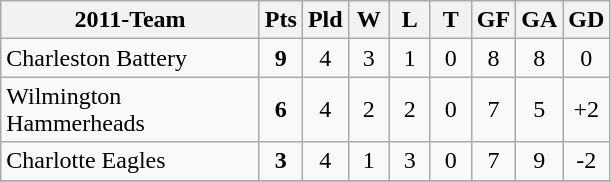<table class="wikitable" style="text-align: center;">
<tr>
<th width="165">2011-Team</th>
<th width="20">Pts</th>
<th width="20">Pld</th>
<th width="20">W</th>
<th width="20">L</th>
<th width="20">T</th>
<th width="20">GF</th>
<th width="20">GA</th>
<th width="20">GD</th>
</tr>
<tr>
<td style="text-align:left;">Charleston Battery</td>
<td><strong>9</strong></td>
<td>4</td>
<td>3</td>
<td>1</td>
<td>0</td>
<td>8</td>
<td>8</td>
<td>0</td>
</tr>
<tr>
<td style="text-align:left;">Wilmington Hammerheads</td>
<td><strong>6</strong></td>
<td>4</td>
<td>2</td>
<td>2</td>
<td>0</td>
<td>7</td>
<td>5</td>
<td>+2</td>
</tr>
<tr>
<td style="text-align:left;">Charlotte Eagles</td>
<td><strong>3</strong></td>
<td>4</td>
<td>1</td>
<td>3</td>
<td>0</td>
<td>7</td>
<td>9</td>
<td>-2</td>
</tr>
<tr>
</tr>
</table>
